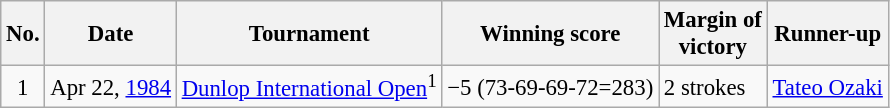<table class="wikitable" style="font-size:95%;">
<tr>
<th>No.</th>
<th>Date</th>
<th>Tournament</th>
<th>Winning score</th>
<th>Margin of<br>victory</th>
<th>Runner-up</th>
</tr>
<tr>
<td align=center>1</td>
<td align=right>Apr 22, <a href='#'>1984</a></td>
<td><a href='#'>Dunlop International Open</a><sup>1</sup></td>
<td>−5 (73-69-69-72=283)</td>
<td>2 strokes</td>
<td> <a href='#'>Tateo Ozaki</a></td>
</tr>
</table>
